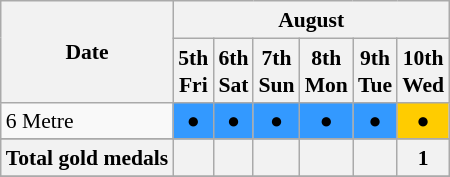<table class="wikitable" style="margin:0.5em auto; font-size:90%; line-height:1.25em;">
<tr>
<th rowspan = 2>Date</th>
<th colspan = 6>August</th>
</tr>
<tr>
<th>5th<br>Fri</th>
<th>6th<br>Sat</th>
<th>7th<br>Sun</th>
<th>8th<br>Mon</th>
<th>9th<br>Tue</th>
<th>10th<br>Wed</th>
</tr>
<tr align="center">
<td align="left">6 Metre</td>
<td bgcolor=#3399ff><span>●</span></td>
<td bgcolor=#3399ff><span>●</span></td>
<td bgcolor=#3399ff><span>●</span></td>
<td bgcolor=#3399ff><span>●</span></td>
<td bgcolor=#3399ff><span>●</span></td>
<td bgcolor=#ffcc00><span>●</span></td>
</tr>
<tr align="center">
</tr>
<tr>
<th>Total gold medals</th>
<th></th>
<th></th>
<th></th>
<th></th>
<th></th>
<th>1</th>
</tr>
<tr>
</tr>
</table>
